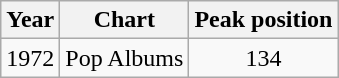<table class="wikitable">
<tr>
<th>Year</th>
<th>Chart</th>
<th>Peak position</th>
</tr>
<tr>
<td>1972</td>
<td>Pop Albums</td>
<td align="center">134</td>
</tr>
</table>
